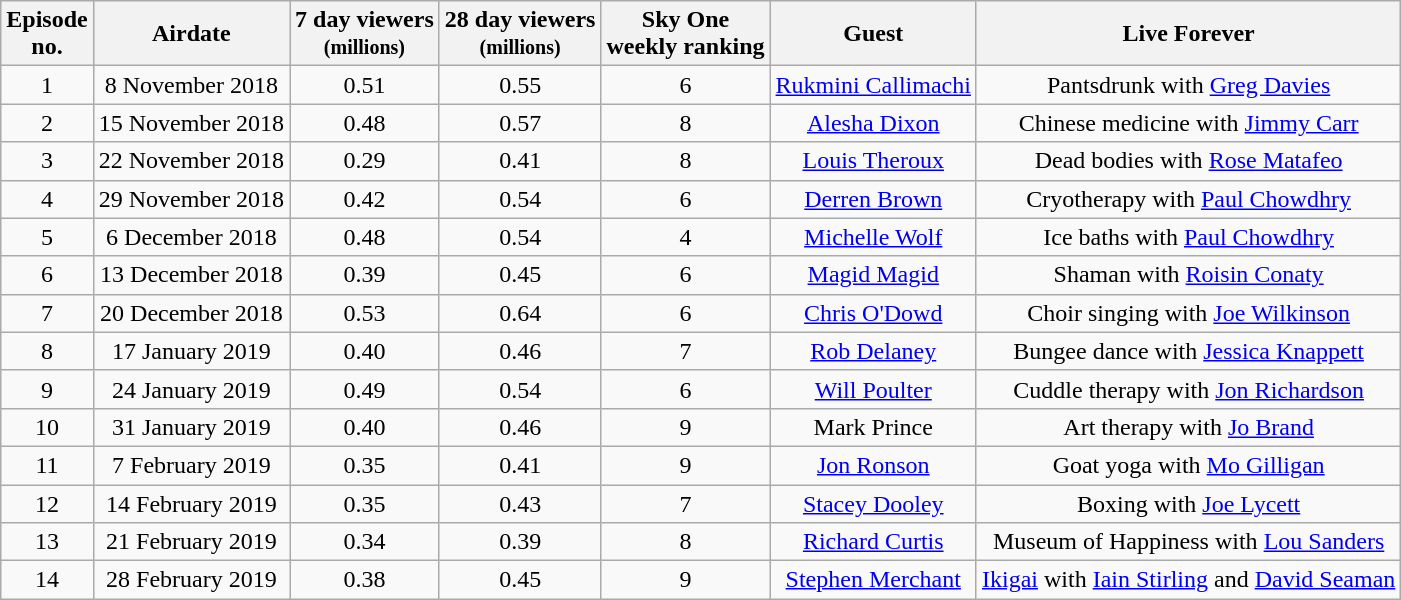<table class="wikitable" style="text-align:center;">
<tr>
<th>Episode<br>no.</th>
<th>Airdate</th>
<th>7 day viewers<br><small>(millions)</small></th>
<th>28 day viewers<br><small>(millions)</small></th>
<th>Sky One<br>weekly ranking</th>
<th>Guest</th>
<th>Live Forever</th>
</tr>
<tr>
<td>1</td>
<td>8 November 2018</td>
<td>0.51</td>
<td>0.55</td>
<td>6</td>
<td><a href='#'>Rukmini Callimachi</a></td>
<td>Pantsdrunk with <a href='#'>Greg Davies</a></td>
</tr>
<tr>
<td>2</td>
<td>15 November 2018</td>
<td>0.48</td>
<td>0.57</td>
<td>8</td>
<td><a href='#'>Alesha Dixon</a></td>
<td>Chinese medicine with <a href='#'>Jimmy Carr</a></td>
</tr>
<tr>
<td>3</td>
<td>22 November 2018</td>
<td>0.29</td>
<td>0.41</td>
<td>8</td>
<td><a href='#'>Louis Theroux</a></td>
<td>Dead bodies with <a href='#'>Rose Matafeo</a></td>
</tr>
<tr>
<td>4</td>
<td>29 November 2018</td>
<td>0.42</td>
<td>0.54</td>
<td>6</td>
<td><a href='#'>Derren Brown</a></td>
<td>Cryotherapy with <a href='#'>Paul Chowdhry</a></td>
</tr>
<tr>
<td>5</td>
<td>6 December 2018</td>
<td>0.48</td>
<td>0.54</td>
<td>4</td>
<td><a href='#'>Michelle Wolf</a></td>
<td>Ice baths with <a href='#'>Paul Chowdhry</a></td>
</tr>
<tr>
<td>6</td>
<td>13 December 2018</td>
<td>0.39</td>
<td>0.45</td>
<td>6</td>
<td><a href='#'>Magid Magid</a></td>
<td>Shaman with <a href='#'>Roisin Conaty</a></td>
</tr>
<tr>
<td>7</td>
<td>20 December 2018</td>
<td>0.53</td>
<td>0.64</td>
<td>6</td>
<td><a href='#'>Chris O'Dowd</a></td>
<td>Choir singing with <a href='#'>Joe Wilkinson</a></td>
</tr>
<tr>
<td>8</td>
<td>17 January 2019</td>
<td>0.40</td>
<td>0.46</td>
<td>7</td>
<td><a href='#'>Rob Delaney</a></td>
<td>Bungee dance with <a href='#'>Jessica Knappett</a></td>
</tr>
<tr>
<td>9</td>
<td>24 January 2019</td>
<td>0.49</td>
<td>0.54</td>
<td>6</td>
<td><a href='#'>Will Poulter</a></td>
<td>Cuddle therapy with <a href='#'>Jon Richardson</a></td>
</tr>
<tr>
<td>10</td>
<td>31 January 2019</td>
<td>0.40</td>
<td>0.46</td>
<td>9</td>
<td>Mark Prince</td>
<td>Art therapy with <a href='#'>Jo Brand</a></td>
</tr>
<tr>
<td>11</td>
<td>7 February 2019</td>
<td>0.35</td>
<td>0.41</td>
<td>9</td>
<td><a href='#'>Jon Ronson</a></td>
<td>Goat yoga with <a href='#'>Mo Gilligan</a></td>
</tr>
<tr>
<td>12</td>
<td>14 February 2019</td>
<td>0.35</td>
<td>0.43</td>
<td>7</td>
<td><a href='#'>Stacey Dooley</a></td>
<td>Boxing with <a href='#'>Joe Lycett</a></td>
</tr>
<tr>
<td>13</td>
<td>21 February 2019</td>
<td>0.34</td>
<td>0.39</td>
<td>8</td>
<td><a href='#'>Richard Curtis</a></td>
<td>Museum of Happiness with <a href='#'>Lou Sanders</a></td>
</tr>
<tr>
<td>14</td>
<td>28 February 2019</td>
<td>0.38</td>
<td>0.45</td>
<td>9</td>
<td><a href='#'>Stephen Merchant</a></td>
<td><a href='#'>Ikigai</a> with <a href='#'>Iain Stirling</a> and <a href='#'>David Seaman</a></td>
</tr>
</table>
